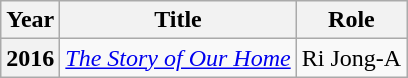<table class="wikitable sortable">
<tr>
<th>Year</th>
<th>Title</th>
<th>Role</th>
</tr>
<tr>
<th scope="row">2016</th>
<td><em><a href='#'>The Story of Our Home</a></em></td>
<td>Ri Jong-A</td>
</tr>
</table>
